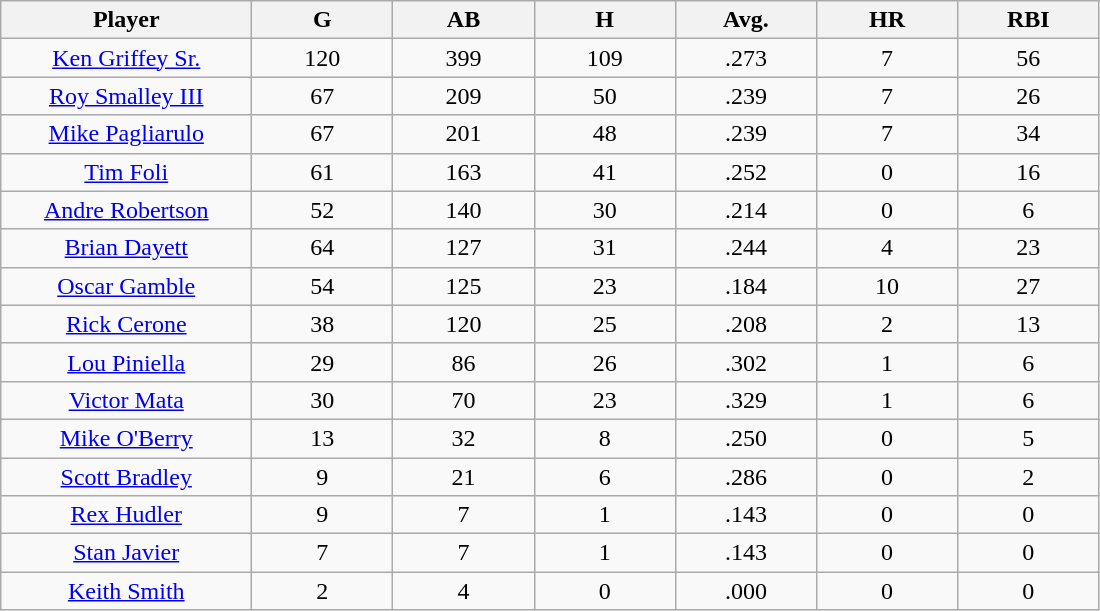<table class="wikitable sortable">
<tr>
<th bgcolor="#DDDDFF" width="16%">Player</th>
<th bgcolor="#DDDDFF" width="9%">G</th>
<th bgcolor="#DDDDFF" width="9%">AB</th>
<th bgcolor="#DDDDFF" width="9%">H</th>
<th bgcolor="#DDDDFF" width="9%">Avg.</th>
<th bgcolor="#DDDDFF" width="9%">HR</th>
<th bgcolor="#DDDDFF" width="9%">RBI</th>
</tr>
<tr align="center">
<td><a href='#'>Ken Griffey Sr.</a></td>
<td>120</td>
<td>399</td>
<td>109</td>
<td>.273</td>
<td>7</td>
<td>56</td>
</tr>
<tr align="center">
<td><a href='#'>Roy Smalley III</a></td>
<td>67</td>
<td>209</td>
<td>50</td>
<td>.239</td>
<td>7</td>
<td>26</td>
</tr>
<tr align="center">
<td><a href='#'>Mike Pagliarulo</a></td>
<td>67</td>
<td>201</td>
<td>48</td>
<td>.239</td>
<td>7</td>
<td>34</td>
</tr>
<tr align="center">
<td><a href='#'>Tim Foli</a></td>
<td>61</td>
<td>163</td>
<td>41</td>
<td>.252</td>
<td>0</td>
<td>16</td>
</tr>
<tr align="center">
<td><a href='#'>Andre Robertson</a></td>
<td>52</td>
<td>140</td>
<td>30</td>
<td>.214</td>
<td>0</td>
<td>6</td>
</tr>
<tr align="center">
<td><a href='#'>Brian Dayett</a></td>
<td>64</td>
<td>127</td>
<td>31</td>
<td>.244</td>
<td>4</td>
<td>23</td>
</tr>
<tr align="center">
<td><a href='#'>Oscar Gamble</a></td>
<td>54</td>
<td>125</td>
<td>23</td>
<td>.184</td>
<td>10</td>
<td>27</td>
</tr>
<tr align="center">
<td><a href='#'>Rick Cerone</a></td>
<td>38</td>
<td>120</td>
<td>25</td>
<td>.208</td>
<td>2</td>
<td>13</td>
</tr>
<tr align="center">
<td><a href='#'>Lou Piniella</a></td>
<td>29</td>
<td>86</td>
<td>26</td>
<td>.302</td>
<td>1</td>
<td>6</td>
</tr>
<tr align="center">
<td><a href='#'>Victor Mata</a></td>
<td>30</td>
<td>70</td>
<td>23</td>
<td>.329</td>
<td>1</td>
<td>6</td>
</tr>
<tr align="center">
<td><a href='#'>Mike O'Berry</a></td>
<td>13</td>
<td>32</td>
<td>8</td>
<td>.250</td>
<td>0</td>
<td>5</td>
</tr>
<tr align="center">
<td><a href='#'>Scott Bradley</a></td>
<td>9</td>
<td>21</td>
<td>6</td>
<td>.286</td>
<td>0</td>
<td>2</td>
</tr>
<tr align="center">
<td><a href='#'>Rex Hudler</a></td>
<td>9</td>
<td>7</td>
<td>1</td>
<td>.143</td>
<td>0</td>
<td>0</td>
</tr>
<tr align="center">
<td><a href='#'>Stan Javier</a></td>
<td>7</td>
<td>7</td>
<td>1</td>
<td>.143</td>
<td>0</td>
<td>0</td>
</tr>
<tr align="center">
<td><a href='#'>Keith Smith</a></td>
<td>2</td>
<td>4</td>
<td>0</td>
<td>.000</td>
<td>0</td>
<td>0</td>
</tr>
</table>
